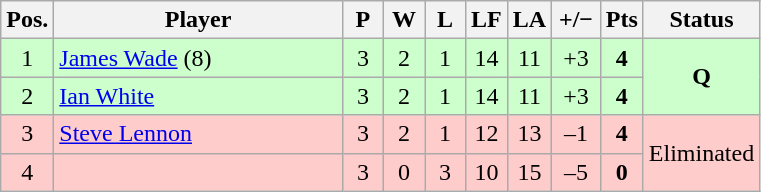<table class="wikitable" style="text-align:center; margin: 1em auto 1em auto, align:left">
<tr>
<th width=20>Pos.</th>
<th width=185>Player</th>
<th width=20>P</th>
<th width=20>W</th>
<th width=20>L</th>
<th width=20>LF</th>
<th width=20>LA</th>
<th width=25>+/−</th>
<th width=20>Pts</th>
<th width=70>Status</th>
</tr>
<tr style="background:#CCFFCC;">
<td>1</td>
<td align=left> <a href='#'>James Wade</a> (8)</td>
<td>3</td>
<td>2</td>
<td>1</td>
<td>14</td>
<td>11</td>
<td>+3</td>
<td><strong>4</strong></td>
<td rowspan=2><strong>Q</strong></td>
</tr>
<tr style="background:#CCFFCC;">
<td>2</td>
<td align=left> <a href='#'>Ian White</a></td>
<td>3</td>
<td>2</td>
<td>1</td>
<td>14</td>
<td>11</td>
<td>+3</td>
<td><strong>4</strong></td>
</tr>
<tr style="background:#FFCCCC;">
<td>3</td>
<td align=left> <a href='#'>Steve Lennon</a></td>
<td>3</td>
<td>2</td>
<td>1</td>
<td>12</td>
<td>13</td>
<td>–1</td>
<td><strong>4</strong></td>
<td rowspan=2>Eliminated</td>
</tr>
<tr style="background:#FFCCCC;">
<td>4</td>
<td align=left></td>
<td>3</td>
<td>0</td>
<td>3</td>
<td>10</td>
<td>15</td>
<td>–5</td>
<td><strong>0</strong></td>
</tr>
</table>
